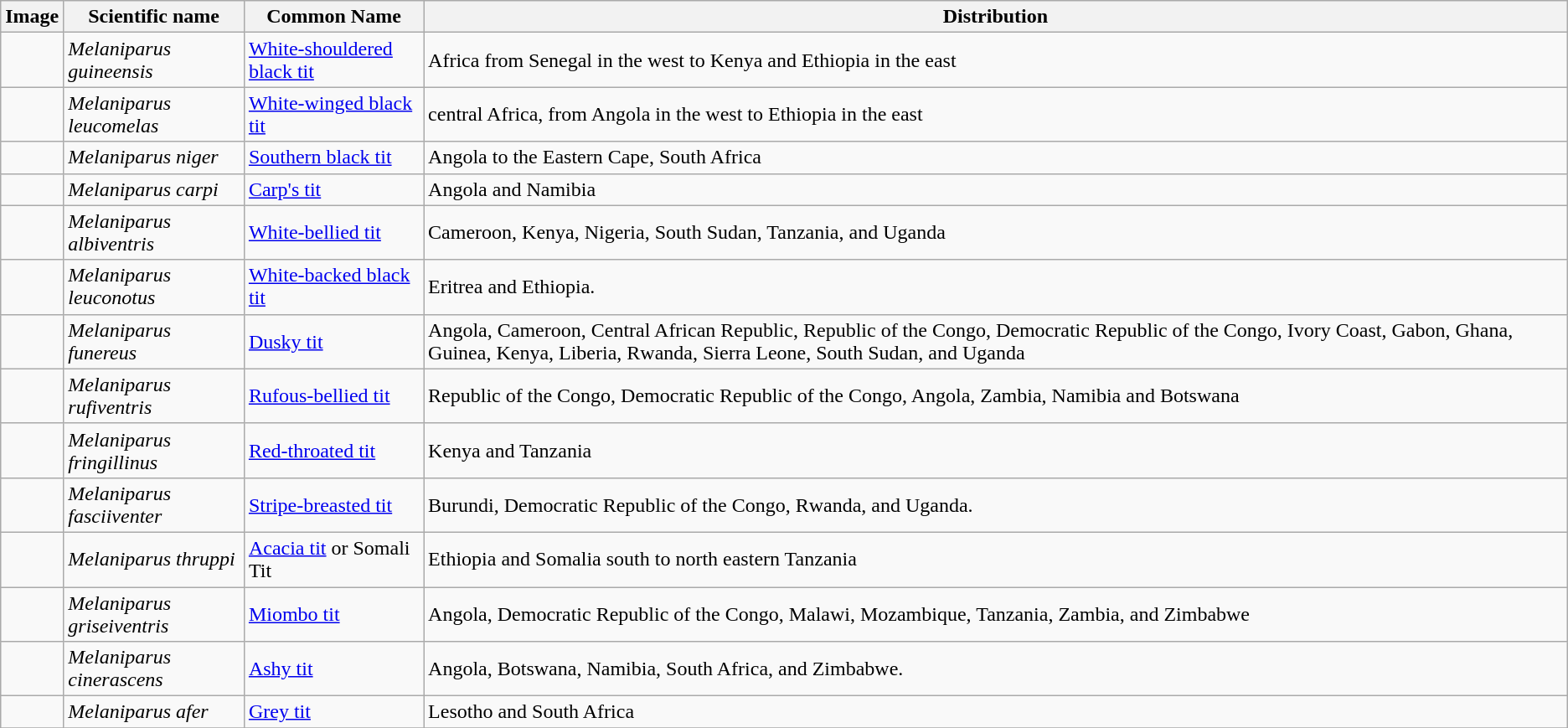<table class="wikitable">
<tr>
<th>Image</th>
<th>Scientific name</th>
<th>Common Name</th>
<th>Distribution</th>
</tr>
<tr>
<td></td>
<td><em>Melaniparus guineensis</em></td>
<td><a href='#'>White-shouldered black tit</a></td>
<td>Africa from Senegal in the west to Kenya and Ethiopia in the east</td>
</tr>
<tr>
<td></td>
<td><em>Melaniparus leucomelas</em></td>
<td><a href='#'>White-winged black tit</a></td>
<td>central Africa, from Angola in the west to Ethiopia in the east</td>
</tr>
<tr>
<td></td>
<td><em>Melaniparus niger</em></td>
<td><a href='#'>Southern black tit</a></td>
<td>Angola to the Eastern Cape, South Africa</td>
</tr>
<tr>
<td></td>
<td><em>Melaniparus carpi</em></td>
<td><a href='#'>Carp's tit</a></td>
<td>Angola and Namibia</td>
</tr>
<tr>
<td></td>
<td><em>Melaniparus albiventris</em></td>
<td><a href='#'>White-bellied tit</a></td>
<td>Cameroon, Kenya, Nigeria, South Sudan, Tanzania, and Uganda</td>
</tr>
<tr>
<td></td>
<td><em>Melaniparus leuconotus</em></td>
<td><a href='#'>White-backed black tit</a></td>
<td>Eritrea and Ethiopia.</td>
</tr>
<tr>
<td></td>
<td><em>Melaniparus funereus</em></td>
<td><a href='#'>Dusky tit</a></td>
<td>Angola, Cameroon, Central African Republic, Republic of the Congo, Democratic Republic of the Congo, Ivory Coast, Gabon, Ghana, Guinea, Kenya, Liberia, Rwanda, Sierra Leone, South Sudan, and Uganda</td>
</tr>
<tr>
<td></td>
<td><em>Melaniparus rufiventris</em></td>
<td><a href='#'>Rufous-bellied tit</a></td>
<td>Republic of the Congo, Democratic Republic of the Congo, Angola, Zambia, Namibia and Botswana</td>
</tr>
<tr>
<td></td>
<td><em>Melaniparus fringillinus</em></td>
<td><a href='#'>Red-throated tit</a></td>
<td>Kenya and Tanzania</td>
</tr>
<tr>
<td></td>
<td><em>Melaniparus fasciiventer</em></td>
<td><a href='#'>Stripe-breasted tit</a></td>
<td>Burundi, Democratic Republic of the Congo, Rwanda, and Uganda.</td>
</tr>
<tr>
<td></td>
<td><em>Melaniparus thruppi</em></td>
<td><a href='#'>Acacia tit</a> or Somali Tit</td>
<td>Ethiopia and Somalia south to north eastern Tanzania</td>
</tr>
<tr>
<td></td>
<td><em>Melaniparus griseiventris</em></td>
<td><a href='#'>Miombo tit</a></td>
<td>Angola, Democratic Republic of the Congo, Malawi, Mozambique, Tanzania, Zambia, and Zimbabwe</td>
</tr>
<tr>
<td></td>
<td><em>Melaniparus cinerascens</em></td>
<td><a href='#'>Ashy tit</a></td>
<td>Angola, Botswana, Namibia, South Africa, and Zimbabwe.</td>
</tr>
<tr>
<td></td>
<td><em>Melaniparus afer</em></td>
<td><a href='#'>Grey tit</a></td>
<td>Lesotho and South Africa</td>
</tr>
<tr>
</tr>
</table>
